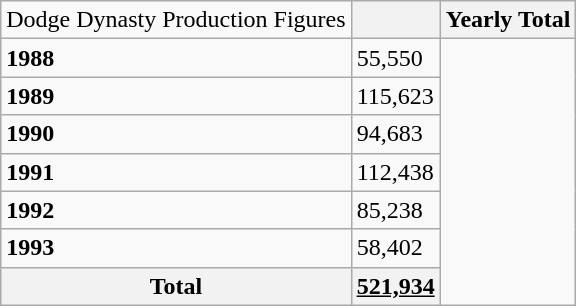<table class="wikitable">
<tr>
<td>Dodge Dynasty Production Figures</td>
<th></th>
<th>Yearly Total</th>
</tr>
<tr>
<td><strong>1988</strong></td>
<td>55,550</td>
</tr>
<tr>
<td><strong>1989</strong></td>
<td>115,623</td>
</tr>
<tr>
<td><strong>1990</strong></td>
<td>94,683</td>
</tr>
<tr>
<td><strong>1991</strong></td>
<td>112,438</td>
</tr>
<tr>
<td><strong>1992</strong></td>
<td>85,238</td>
</tr>
<tr>
<td><strong>1993</strong></td>
<td>58,402</td>
</tr>
<tr>
<th>Total</th>
<th><u>521,934</u></th>
</tr>
</table>
